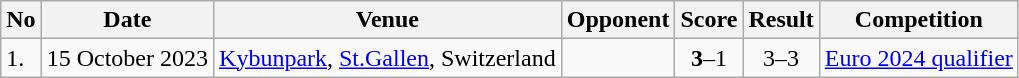<table class="wikitable" style="font-size:100%;">
<tr>
<th>No</th>
<th>Date</th>
<th>Venue</th>
<th>Opponent</th>
<th>Score</th>
<th>Result</th>
<th>Competition</th>
</tr>
<tr>
<td>1.</td>
<td>15 October 2023</td>
<td><a href='#'>Kybunpark</a>, <a href='#'>St.Gallen</a>, Switzerland</td>
<td></td>
<td align=center><strong>3</strong>–1</td>
<td align=center>3–3</td>
<td><a href='#'> Euro 2024 qualifier</a></td>
</tr>
</table>
